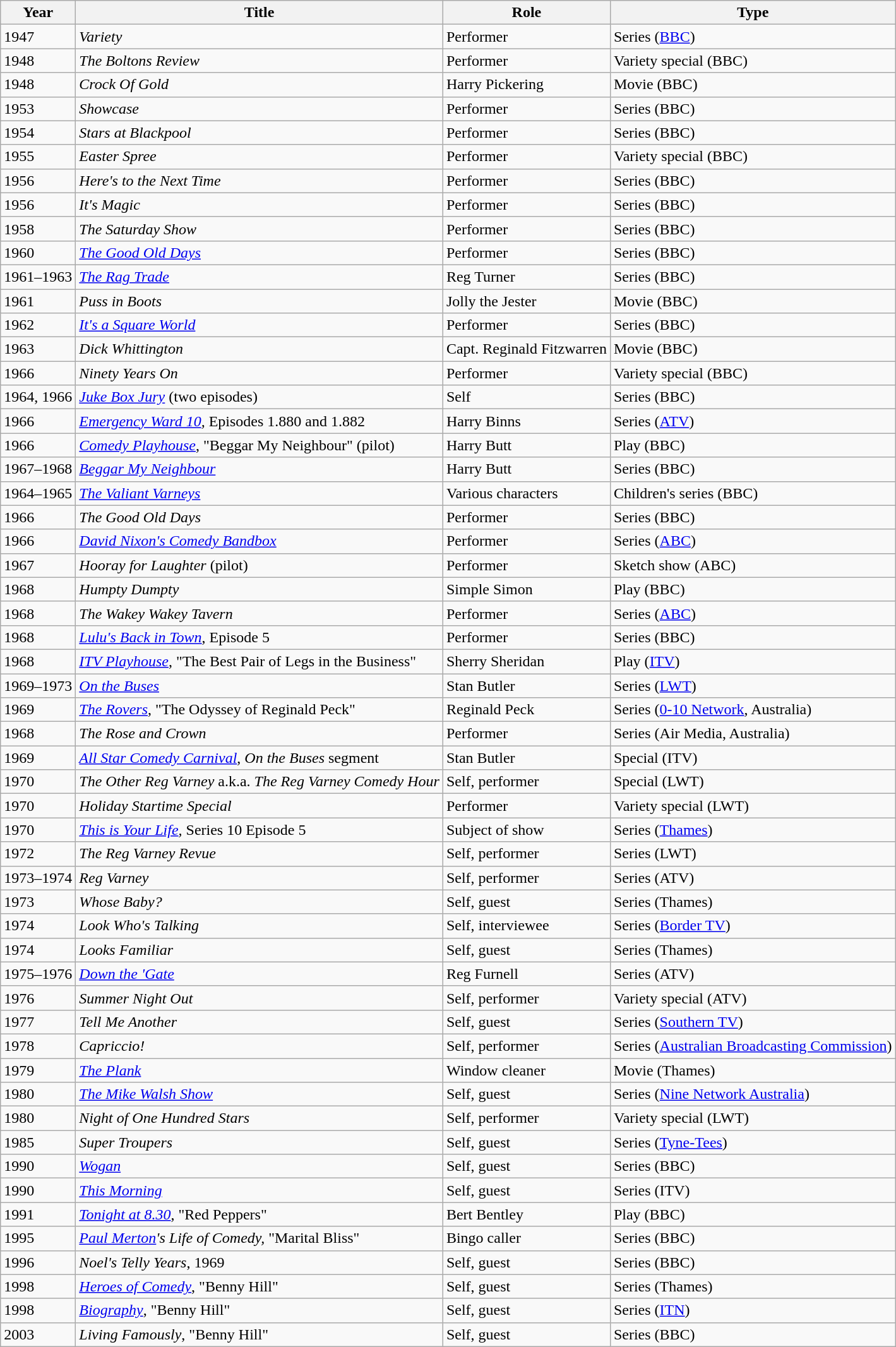<table class="wikitable">
<tr>
<th>Year</th>
<th>Title</th>
<th>Role</th>
<th>Type</th>
</tr>
<tr>
<td>1947</td>
<td><em>Variety</em></td>
<td>Performer</td>
<td>Series (<a href='#'>BBC</a>)</td>
</tr>
<tr>
<td>1948</td>
<td><em>The Boltons Review</em></td>
<td>Performer</td>
<td>Variety special (BBC)</td>
</tr>
<tr>
<td>1948</td>
<td><em>Crock Of Gold</em></td>
<td>Harry Pickering</td>
<td>Movie (BBC)</td>
</tr>
<tr>
<td>1953</td>
<td><em>Showcase</em></td>
<td>Performer</td>
<td>Series (BBC)</td>
</tr>
<tr>
<td>1954</td>
<td><em>Stars at Blackpool</em></td>
<td>Performer</td>
<td>Series (BBC)</td>
</tr>
<tr>
<td>1955</td>
<td><em>Easter Spree</em></td>
<td>Performer</td>
<td>Variety special (BBC)</td>
</tr>
<tr>
<td>1956</td>
<td><em>Here's to the Next Time</em></td>
<td>Performer</td>
<td>Series (BBC)</td>
</tr>
<tr>
<td>1956</td>
<td><em>It's Magic</em></td>
<td>Performer</td>
<td>Series (BBC)</td>
</tr>
<tr>
<td>1958</td>
<td><em>The Saturday Show</em></td>
<td>Performer</td>
<td>Series (BBC)</td>
</tr>
<tr>
<td>1960</td>
<td><em><a href='#'>The Good Old Days</a></em></td>
<td>Performer</td>
<td>Series (BBC)</td>
</tr>
<tr>
<td>1961–1963</td>
<td><em><a href='#'>The Rag Trade</a></em></td>
<td>Reg Turner</td>
<td>Series (BBC)</td>
</tr>
<tr>
<td>1961</td>
<td><em>Puss in Boots</em></td>
<td>Jolly the Jester</td>
<td>Movie (BBC)</td>
</tr>
<tr>
<td>1962</td>
<td><em><a href='#'>It's a Square World</a></em></td>
<td>Performer</td>
<td>Series (BBC)</td>
</tr>
<tr>
<td>1963</td>
<td><em>Dick Whittington</em></td>
<td>Capt. Reginald Fitzwarren</td>
<td>Movie (BBC)</td>
</tr>
<tr>
<td>1966</td>
<td><em>Ninety Years On</em></td>
<td>Performer</td>
<td>Variety special (BBC)</td>
</tr>
<tr>
<td>1964, 1966</td>
<td><em><a href='#'>Juke Box Jury</a></em> (two episodes)</td>
<td>Self</td>
<td>Series (BBC)</td>
</tr>
<tr>
<td>1966</td>
<td><em><a href='#'>Emergency Ward 10</a>,</em> Episodes 1.880 and 1.882</td>
<td>Harry Binns</td>
<td>Series (<a href='#'>ATV</a>)</td>
</tr>
<tr>
<td>1966</td>
<td><em><a href='#'>Comedy Playhouse</a></em>, "Beggar My Neighbour" (pilot)</td>
<td>Harry Butt</td>
<td>Play (BBC)</td>
</tr>
<tr>
<td>1967–1968</td>
<td><a href='#'><em>Beggar My Neighbour</em></a></td>
<td>Harry Butt</td>
<td>Series (BBC)</td>
</tr>
<tr>
<td>1964–1965</td>
<td><em><a href='#'>The Valiant Varneys</a></em></td>
<td>Various characters</td>
<td>Children's series (BBC)</td>
</tr>
<tr>
<td>1966</td>
<td><em>The Good Old Days</em></td>
<td>Performer</td>
<td>Series (BBC)</td>
</tr>
<tr>
<td>1966</td>
<td><em><a href='#'>David Nixon's Comedy Bandbox</a></em></td>
<td>Performer</td>
<td>Series (<a href='#'>ABC</a>)</td>
</tr>
<tr>
<td>1967</td>
<td><em>Hooray for Laughter</em> (pilot)</td>
<td>Performer</td>
<td>Sketch show (ABC)</td>
</tr>
<tr>
<td>1968</td>
<td><em>Humpty Dumpty</em></td>
<td>Simple Simon</td>
<td>Play (BBC)</td>
</tr>
<tr>
<td>1968</td>
<td><em>The Wakey Wakey Tavern</em></td>
<td>Performer</td>
<td>Series (<a href='#'>ABC</a>)</td>
</tr>
<tr>
<td>1968</td>
<td><em><a href='#'>Lulu's Back in Town</a></em>, Episode 5</td>
<td>Performer</td>
<td>Series (BBC)</td>
</tr>
<tr>
<td>1968</td>
<td><em><a href='#'>ITV Playhouse</a></em>, "The Best Pair of Legs in the Business"</td>
<td>Sherry Sheridan</td>
<td>Play (<a href='#'>ITV</a>)</td>
</tr>
<tr>
<td>1969–1973</td>
<td><em><a href='#'>On the Buses</a></em></td>
<td>Stan Butler</td>
<td>Series (<a href='#'>LWT</a>)</td>
</tr>
<tr>
<td>1969</td>
<td><em><a href='#'>The Rovers</a></em>, "The Odyssey of Reginald Peck"</td>
<td>Reginald Peck</td>
<td>Series (<a href='#'>0-10 Network</a>, Australia)</td>
</tr>
<tr>
<td>1968</td>
<td><em>The Rose and Crown</em></td>
<td>Performer</td>
<td>Series (Air Media, Australia)</td>
</tr>
<tr>
<td>1969</td>
<td><em><a href='#'>All Star Comedy Carnival</a></em>, <em>On the Buses</em> segment</td>
<td>Stan Butler</td>
<td>Special (ITV)</td>
</tr>
<tr>
<td>1970</td>
<td><em>The Other Reg Varney</em> a.k.a. <em>The Reg Varney Comedy Hour</em></td>
<td>Self, performer</td>
<td>Special (LWT)</td>
</tr>
<tr>
<td>1970</td>
<td><em>Holiday Startime Special</em></td>
<td>Performer</td>
<td>Variety special (LWT)</td>
</tr>
<tr>
<td>1970</td>
<td><em><a href='#'>This is Your Life</a>,</em> Series 10 Episode 5</td>
<td>Subject of show</td>
<td>Series (<a href='#'>Thames</a>)</td>
</tr>
<tr>
<td>1972</td>
<td><em>The Reg Varney Revue</em></td>
<td>Self, performer</td>
<td>Series (LWT)</td>
</tr>
<tr>
<td>1973–1974</td>
<td><em>Reg Varney</em></td>
<td>Self, performer</td>
<td>Series (ATV)</td>
</tr>
<tr>
<td>1973</td>
<td><em>Whose Baby?</em></td>
<td>Self, guest</td>
<td>Series (Thames)</td>
</tr>
<tr>
<td>1974</td>
<td><em>Look Who's Talking</em></td>
<td>Self, interviewee</td>
<td>Series (<a href='#'>Border TV</a>)</td>
</tr>
<tr>
<td>1974</td>
<td><em>Looks Familiar</em></td>
<td>Self, guest</td>
<td>Series (Thames)</td>
</tr>
<tr>
<td>1975–1976</td>
<td><em><a href='#'>Down the 'Gate</a></em></td>
<td>Reg Furnell</td>
<td>Series (ATV)</td>
</tr>
<tr>
<td>1976</td>
<td><em>Summer Night Out</em></td>
<td>Self, performer</td>
<td>Variety special (ATV)</td>
</tr>
<tr>
<td>1977</td>
<td><em>Tell Me Another</em></td>
<td>Self, guest</td>
<td>Series (<a href='#'>Southern TV</a>)</td>
</tr>
<tr>
<td>1978</td>
<td><em>Capriccio!</em></td>
<td>Self, performer</td>
<td>Series (<a href='#'>Australian Broadcasting Commission</a>)</td>
</tr>
<tr>
<td>1979</td>
<td><em><a href='#'>The Plank</a></em></td>
<td>Window cleaner</td>
<td>Movie (Thames)</td>
</tr>
<tr>
<td>1980</td>
<td><em><a href='#'>The Mike Walsh Show</a></em></td>
<td>Self, guest</td>
<td>Series (<a href='#'>Nine Network Australia</a>)</td>
</tr>
<tr>
<td>1980</td>
<td><em>Night of One Hundred Stars</em></td>
<td>Self, performer</td>
<td>Variety special (LWT)</td>
</tr>
<tr>
<td>1985</td>
<td><em>Super Troupers</em></td>
<td>Self, guest</td>
<td>Series (<a href='#'>Tyne-Tees</a>)</td>
</tr>
<tr>
<td>1990</td>
<td><em><a href='#'>Wogan</a></em></td>
<td>Self, guest</td>
<td>Series (BBC)</td>
</tr>
<tr>
<td>1990</td>
<td><em><a href='#'>This Morning</a></em></td>
<td>Self, guest</td>
<td>Series (ITV)</td>
</tr>
<tr>
<td>1991</td>
<td><em><a href='#'>Tonight at 8.30</a></em>, "Red Peppers"</td>
<td>Bert Bentley</td>
<td>Play (BBC)</td>
</tr>
<tr>
<td>1995</td>
<td><em><a href='#'>Paul Merton</a>'s Life of Comedy,</em> "Marital Bliss"</td>
<td>Bingo caller</td>
<td>Series (BBC)</td>
</tr>
<tr>
<td>1996</td>
<td><em>Noel's Telly Years</em>, 1969</td>
<td>Self, guest</td>
<td>Series (BBC)</td>
</tr>
<tr>
<td>1998</td>
<td><em><a href='#'>Heroes of Comedy</a></em>, "Benny Hill"</td>
<td>Self, guest</td>
<td>Series (Thames)</td>
</tr>
<tr>
<td>1998</td>
<td><em><a href='#'>Biography</a></em>, "Benny Hill"</td>
<td>Self, guest</td>
<td>Series (<a href='#'>ITN</a>)</td>
</tr>
<tr>
<td>2003</td>
<td><em>Living Famously</em>, "Benny Hill"</td>
<td>Self, guest</td>
<td>Series (BBC)</td>
</tr>
</table>
